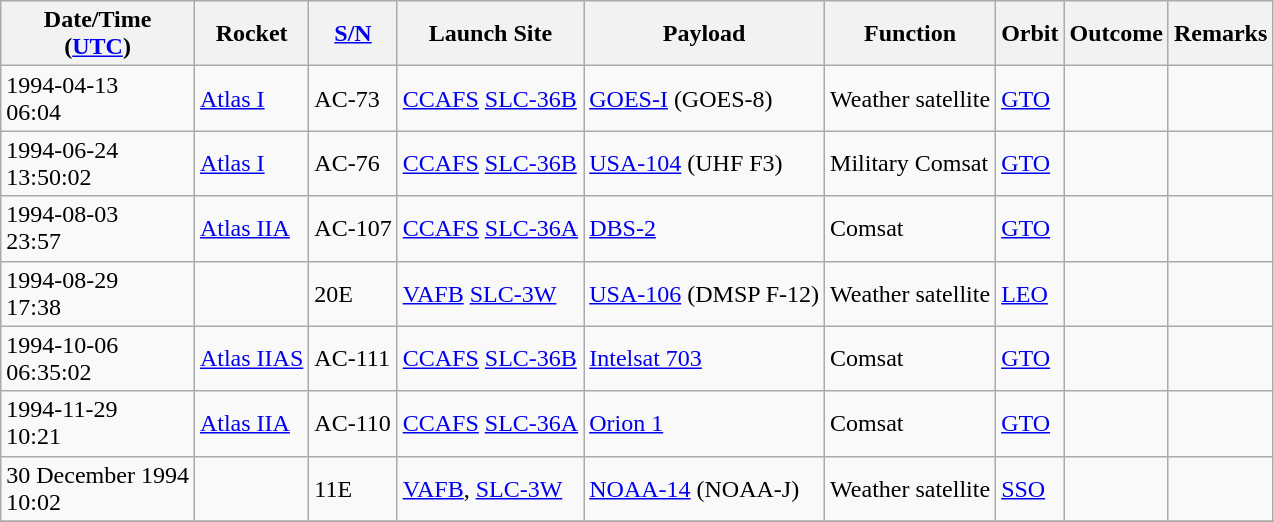<table class="wikitable" style="margin: 1em 1em 1em 0";>
<tr>
<th>Date/Time<br>(<a href='#'>UTC</a>)</th>
<th>Rocket</th>
<th><a href='#'>S/N</a></th>
<th>Launch Site</th>
<th>Payload</th>
<th>Function</th>
<th>Orbit</th>
<th>Outcome</th>
<th>Remarks</th>
</tr>
<tr>
<td>1994-04-13<br>06:04</td>
<td><a href='#'>Atlas I</a></td>
<td>AC-73</td>
<td><a href='#'>CCAFS</a> <a href='#'>SLC-36B</a></td>
<td><a href='#'>GOES-I</a> (GOES-8)</td>
<td>Weather satellite</td>
<td><a href='#'>GTO</a></td>
<td></td>
<td></td>
</tr>
<tr>
<td>1994-06-24<br>13:50:02</td>
<td><a href='#'>Atlas I</a></td>
<td>AC-76</td>
<td><a href='#'>CCAFS</a> <a href='#'>SLC-36B</a></td>
<td><a href='#'>USA-104</a> (UHF F3)</td>
<td>Military Comsat</td>
<td><a href='#'>GTO</a></td>
<td></td>
<td></td>
</tr>
<tr>
<td>1994-08-03<br>23:57</td>
<td><a href='#'>Atlas IIA</a></td>
<td>AC-107</td>
<td><a href='#'>CCAFS</a> <a href='#'>SLC-36A</a></td>
<td><a href='#'>DBS-2</a></td>
<td>Comsat</td>
<td><a href='#'>GTO</a></td>
<td></td>
<td></td>
</tr>
<tr>
<td>1994-08-29<br>17:38</td>
<td></td>
<td>20E</td>
<td><a href='#'>VAFB</a> <a href='#'>SLC-3W</a></td>
<td><a href='#'>USA-106</a> (DMSP F-12)</td>
<td>Weather satellite</td>
<td><a href='#'>LEO</a></td>
<td></td>
<td></td>
</tr>
<tr>
<td>1994-10-06<br>06:35:02</td>
<td><a href='#'>Atlas IIAS</a></td>
<td>AC-111</td>
<td><a href='#'>CCAFS</a> <a href='#'>SLC-36B</a></td>
<td><a href='#'>Intelsat 703</a></td>
<td>Comsat</td>
<td><a href='#'>GTO</a></td>
<td></td>
<td></td>
</tr>
<tr>
<td>1994-11-29<br>10:21</td>
<td><a href='#'>Atlas IIA</a></td>
<td>AC-110</td>
<td><a href='#'>CCAFS</a> <a href='#'>SLC-36A</a></td>
<td><a href='#'>Orion 1</a></td>
<td>Comsat</td>
<td><a href='#'>GTO</a></td>
<td></td>
<td></td>
</tr>
<tr>
<td>30 December 1994<br>10:02</td>
<td></td>
<td>11E</td>
<td><a href='#'>VAFB</a>, <a href='#'>SLC-3W</a></td>
<td><a href='#'>NOAA-14</a> (NOAA-J)</td>
<td>Weather satellite</td>
<td><a href='#'>SSO</a></td>
<td></td>
<td></td>
</tr>
<tr>
</tr>
</table>
